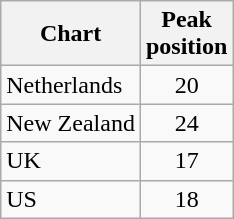<table class="wikitable sortable">
<tr>
<th>Chart</th>
<th>Peak<br>position</th>
</tr>
<tr>
<td>Netherlands</td>
<td align="center">20</td>
</tr>
<tr>
<td>New Zealand</td>
<td align="center">24</td>
</tr>
<tr>
<td>UK</td>
<td align="center">17</td>
</tr>
<tr>
<td>US</td>
<td align="center">18</td>
</tr>
</table>
